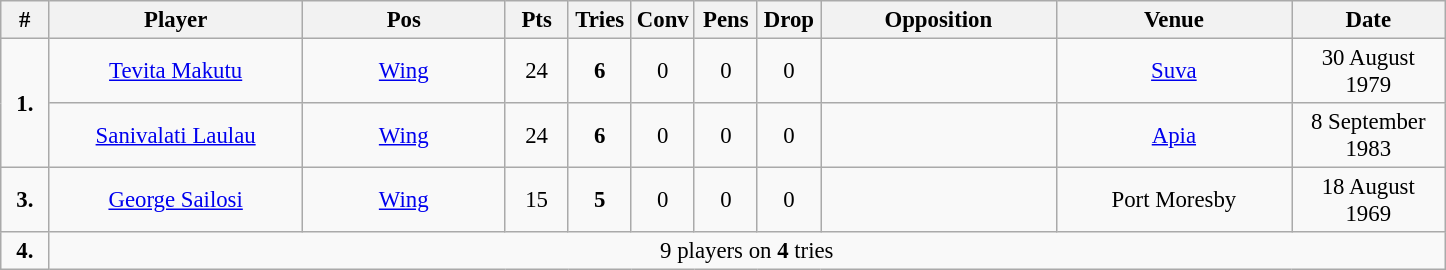<table class="wikitable" style="font-size:95%; text-align:center;">
<tr>
<th style="width:25px;">#</th>
<th style="width:162px;">Player</th>
<th style="width:128px;">Pos</th>
<th style="width:35px;">Pts</th>
<th style="width:35px;">Tries</th>
<th style="width:35px;">Conv</th>
<th style="width:35px;">Pens</th>
<th style="width:35px;">Drop</th>
<th style="width:150px;">Opposition</th>
<th style="width:150px;">Venue</th>
<th style="width:95px;">Date</th>
</tr>
<tr>
<td rowspan=2><strong>1.</strong></td>
<td><a href='#'>Tevita Makutu</a></td>
<td><a href='#'>Wing</a></td>
<td>24</td>
<td><strong>6</strong></td>
<td>0</td>
<td>0</td>
<td>0</td>
<td></td>
<td> <a href='#'>Suva</a></td>
<td>30 August 1979</td>
</tr>
<tr>
<td><a href='#'>Sanivalati Laulau</a></td>
<td><a href='#'>Wing</a></td>
<td>24</td>
<td><strong>6</strong></td>
<td>0</td>
<td>0</td>
<td>0</td>
<td></td>
<td> <a href='#'>Apia</a></td>
<td>8 September 1983</td>
</tr>
<tr>
<td><strong>3.</strong></td>
<td><a href='#'>George Sailosi</a></td>
<td><a href='#'>Wing</a></td>
<td>15</td>
<td><strong>5</strong></td>
<td>0</td>
<td>0</td>
<td>0</td>
<td></td>
<td> Port Moresby</td>
<td>18 August 1969</td>
</tr>
<tr>
<td><strong>4.</strong></td>
<td colspan=10>9 players on <strong>4</strong> tries</td>
</tr>
</table>
